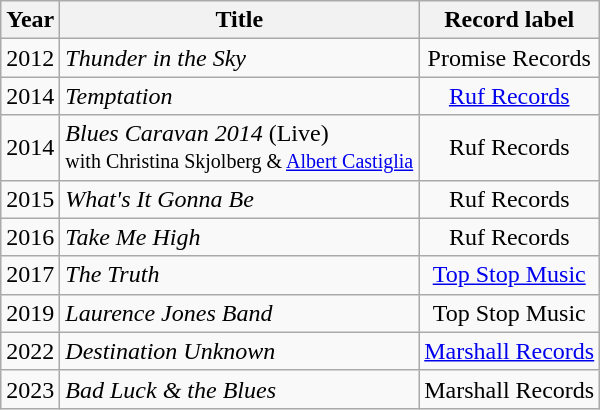<table class="wikitable sortable">
<tr>
<th>Year</th>
<th>Title</th>
<th>Record label</th>
</tr>
<tr>
<td>2012</td>
<td><em>Thunder in the Sky</em></td>
<td style="text-align:center;">Promise Records</td>
</tr>
<tr>
<td>2014</td>
<td><em>Temptation</em></td>
<td style="text-align:center;"><a href='#'>Ruf Records</a></td>
</tr>
<tr>
<td>2014</td>
<td><em>Blues Caravan 2014</em> (Live)<br><small>with Christina Skjolberg & <a href='#'>Albert Castiglia</a></small></td>
<td style="text-align:center;">Ruf Records</td>
</tr>
<tr>
<td>2015</td>
<td><em>What's It Gonna Be</em></td>
<td style="text-align:center;">Ruf Records</td>
</tr>
<tr>
<td>2016</td>
<td><em>Take Me High</em></td>
<td style="text-align:center;">Ruf Records</td>
</tr>
<tr>
<td>2017</td>
<td><em>The Truth</em></td>
<td style="text-align:center;"><a href='#'>Top Stop Music</a></td>
</tr>
<tr>
<td>2019</td>
<td><em>Laurence Jones Band</em></td>
<td style="text-align:center;">Top Stop Music</td>
</tr>
<tr>
<td>2022</td>
<td><em>Destination Unknown</em></td>
<td style="text-align:center;"><a href='#'>Marshall Records</a></td>
</tr>
<tr>
<td>2023</td>
<td><em>Bad Luck & the Blues</em></td>
<td style="text-align:center;">Marshall Records</td>
</tr>
</table>
